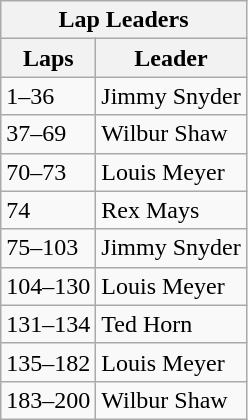<table class="wikitable">
<tr>
<th colspan=2>Lap Leaders</th>
</tr>
<tr>
<th>Laps</th>
<th>Leader</th>
</tr>
<tr>
<td>1–36</td>
<td>Jimmy Snyder</td>
</tr>
<tr>
<td>37–69</td>
<td>Wilbur Shaw</td>
</tr>
<tr>
<td>70–73</td>
<td>Louis Meyer</td>
</tr>
<tr>
<td>74</td>
<td>Rex Mays</td>
</tr>
<tr>
<td>75–103</td>
<td>Jimmy Snyder</td>
</tr>
<tr>
<td>104–130</td>
<td>Louis Meyer</td>
</tr>
<tr>
<td>131–134</td>
<td>Ted Horn</td>
</tr>
<tr>
<td>135–182</td>
<td>Louis Meyer</td>
</tr>
<tr>
<td>183–200</td>
<td>Wilbur Shaw</td>
</tr>
</table>
